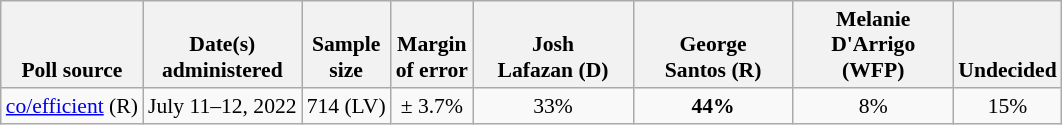<table class="wikitable" style="font-size:90%;text-align:center;">
<tr valign=bottom>
<th>Poll source</th>
<th>Date(s)<br>administered</th>
<th>Sample<br>size</th>
<th>Margin<br>of error</th>
<th style="width:100px;">Josh<br>Lafazan (D)</th>
<th style="width:100px;">George<br>Santos (R)</th>
<th style="width:100px;">Melanie<br>D'Arrigo (WFP)</th>
<th>Undecided</th>
</tr>
<tr>
<td style="text-align:left;"><a href='#'>co/efficient</a> (R)</td>
<td>July 11–12, 2022</td>
<td>714 (LV)</td>
<td>± 3.7%</td>
<td>33%</td>
<td><strong>44%</strong></td>
<td>8%</td>
<td>15%</td>
</tr>
</table>
